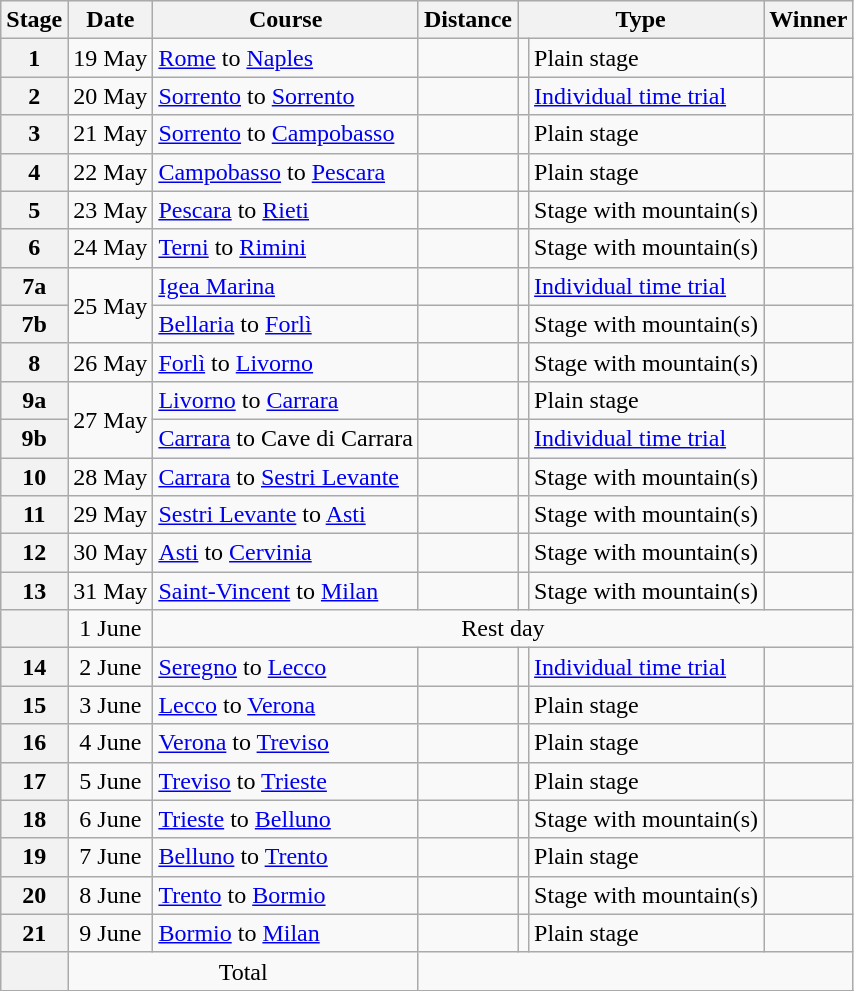<table class="wikitable">
<tr style="background:#efefef;">
<th>Stage</th>
<th>Date</th>
<th>Course</th>
<th>Distance</th>
<th colspan="2">Type</th>
<th>Winner</th>
</tr>
<tr>
<th style="text-align:center">1</th>
<td style="text-align:center;">19 May</td>
<td><a href='#'>Rome</a> to <a href='#'>Naples</a></td>
<td style="text-align:center;"></td>
<td style="text-align:center;"></td>
<td>Plain stage</td>
<td></td>
</tr>
<tr>
<th style="text-align:center">2</th>
<td style="text-align:center;">20 May</td>
<td><a href='#'>Sorrento</a> to <a href='#'>Sorrento</a></td>
<td style="text-align:center;"></td>
<td style="text-align:center;"></td>
<td><a href='#'>Individual time trial</a></td>
<td></td>
</tr>
<tr>
<th style="text-align:center">3</th>
<td style="text-align:center;">21 May</td>
<td><a href='#'>Sorrento</a> to <a href='#'>Campobasso</a></td>
<td style="text-align:center;"></td>
<td style="text-align:center;"></td>
<td>Plain stage</td>
<td></td>
</tr>
<tr>
<th style="text-align:center">4</th>
<td style="text-align:center;">22 May</td>
<td><a href='#'>Campobasso</a> to <a href='#'>Pescara</a></td>
<td style="text-align:center;"></td>
<td style="text-align:center;"></td>
<td>Plain stage</td>
<td></td>
</tr>
<tr>
<th style="text-align:center">5</th>
<td style="text-align:center;">23 May</td>
<td><a href='#'>Pescara</a> to <a href='#'>Rieti</a></td>
<td style="text-align:center;"></td>
<td style="text-align:center;"></td>
<td>Stage with mountain(s)</td>
<td></td>
</tr>
<tr>
<th style="text-align:center">6</th>
<td style="text-align:center;">24 May</td>
<td><a href='#'>Terni</a> to <a href='#'>Rimini</a></td>
<td style="text-align:center;"></td>
<td style="text-align:center;"></td>
<td>Stage with mountain(s)</td>
<td></td>
</tr>
<tr>
<th style="text-align:center">7a</th>
<td style="text-align:center;" rowspan="2">25 May</td>
<td><a href='#'>Igea Marina</a></td>
<td style="text-align:center;"></td>
<td style="text-align:center;"></td>
<td><a href='#'>Individual time trial</a></td>
<td></td>
</tr>
<tr>
<th style="text-align:center">7b</th>
<td><a href='#'>Bellaria</a> to <a href='#'>Forlì</a></td>
<td style="text-align:center;"></td>
<td style="text-align:center;"></td>
<td>Stage with mountain(s)</td>
<td></td>
</tr>
<tr>
<th style="text-align:center">8</th>
<td style="text-align:center;">26 May</td>
<td><a href='#'>Forlì</a> to <a href='#'>Livorno</a></td>
<td style="text-align:center;"></td>
<td style="text-align:center;"></td>
<td>Stage with mountain(s)</td>
<td></td>
</tr>
<tr>
<th style="text-align:center">9a</th>
<td style="text-align:center;" rowspan="2">27 May</td>
<td><a href='#'>Livorno</a> to <a href='#'>Carrara</a></td>
<td style="text-align:center;"></td>
<td style="text-align:center;"></td>
<td>Plain stage</td>
<td></td>
</tr>
<tr>
<th style="text-align:center">9b</th>
<td><a href='#'>Carrara</a> to Cave di Carrara</td>
<td style="text-align:center;"></td>
<td style="text-align:center;"></td>
<td><a href='#'>Individual time trial</a></td>
<td><br></td>
</tr>
<tr>
<th style="text-align:center">10</th>
<td style="text-align:center;">28 May</td>
<td><a href='#'>Carrara</a> to <a href='#'>Sestri Levante</a></td>
<td style="text-align:center;"></td>
<td style="text-align:center;"></td>
<td>Stage with mountain(s)</td>
<td></td>
</tr>
<tr>
<th style="text-align:center">11</th>
<td style="text-align:center;">29 May</td>
<td><a href='#'>Sestri Levante</a> to <a href='#'>Asti</a></td>
<td style="text-align:center;"></td>
<td style="text-align:center;"></td>
<td>Stage with mountain(s)</td>
<td></td>
</tr>
<tr>
<th style="text-align:center">12</th>
<td style="text-align:center;">30 May</td>
<td><a href='#'>Asti</a> to <a href='#'>Cervinia</a></td>
<td style="text-align:center;"></td>
<td style="text-align:center;"></td>
<td>Stage with mountain(s)</td>
<td></td>
</tr>
<tr>
<th style="text-align:center">13</th>
<td style="text-align:center;">31 May</td>
<td><a href='#'>Saint-Vincent</a> to <a href='#'>Milan</a></td>
<td style="text-align:center;"></td>
<td style="text-align:center;"></td>
<td>Stage with mountain(s)</td>
<td></td>
</tr>
<tr>
<th></th>
<td align="center">1 June</td>
<td colspan="6" align=center>Rest day</td>
</tr>
<tr>
<th style="text-align:center">14</th>
<td style="text-align:center;">2 June</td>
<td><a href='#'>Seregno</a> to <a href='#'>Lecco</a></td>
<td style="text-align:center;"></td>
<td style="text-align:center;"></td>
<td><a href='#'>Individual time trial</a></td>
<td></td>
</tr>
<tr>
<th style="text-align:center">15</th>
<td style="text-align:center;">3 June</td>
<td><a href='#'>Lecco</a> to <a href='#'>Verona</a></td>
<td style="text-align:center;"></td>
<td style="text-align:center;"></td>
<td>Plain stage</td>
<td></td>
</tr>
<tr>
<th style="text-align:center">16</th>
<td style="text-align:center;">4 June</td>
<td><a href='#'>Verona</a> to <a href='#'>Treviso</a></td>
<td style="text-align:center;"></td>
<td style="text-align:center;"></td>
<td>Plain stage</td>
<td></td>
</tr>
<tr>
<th style="text-align:center">17</th>
<td style="text-align:center;">5 June</td>
<td><a href='#'>Treviso</a> to <a href='#'>Trieste</a></td>
<td style="text-align:center;"></td>
<td style="text-align:center;"></td>
<td>Plain stage</td>
<td></td>
</tr>
<tr>
<th style="text-align:center">18</th>
<td style="text-align:center;">6 June</td>
<td><a href='#'>Trieste</a> to <a href='#'>Belluno</a></td>
<td style="text-align:center;"></td>
<td style="text-align:center;"></td>
<td>Stage with mountain(s)</td>
<td></td>
</tr>
<tr>
<th style="text-align:center">19</th>
<td style="text-align:center;">7 June</td>
<td><a href='#'>Belluno</a> to <a href='#'>Trento</a></td>
<td style="text-align:center;"></td>
<td style="text-align:center;"></td>
<td>Plain stage</td>
<td></td>
</tr>
<tr>
<th style="text-align:center">20</th>
<td style="text-align:center;">8 June</td>
<td><a href='#'>Trento</a> to <a href='#'>Bormio</a></td>
<td style="text-align:center;"></td>
<td style="text-align:center;"></td>
<td>Stage with mountain(s)</td>
<td></td>
</tr>
<tr>
<th style="text-align:center">21</th>
<td style="text-align:center;">9 June</td>
<td><a href='#'>Bormio</a> to <a href='#'>Milan</a></td>
<td style="text-align:center;"></td>
<td style="text-align:center;"></td>
<td>Plain stage</td>
<td></td>
</tr>
<tr>
<th></th>
<td colspan="2" align=center>Total</td>
<td colspan="5" align="center"></td>
</tr>
<tr>
</tr>
</table>
